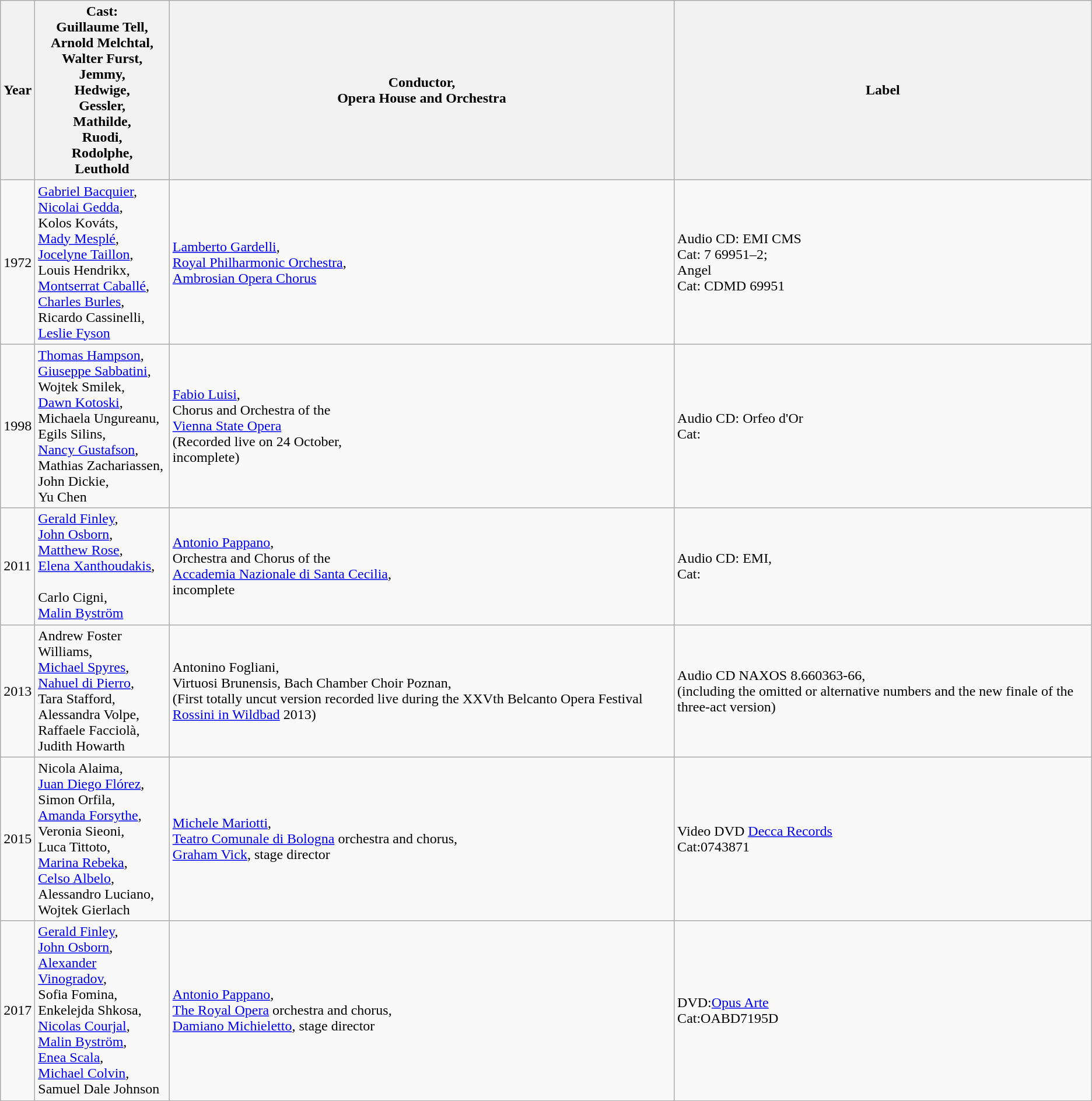<table class="wikitable">
<tr>
<th>Year</th>
<th>Cast:<br>Guillaume Tell,<br> Arnold Melchtal,<br> Walter Furst,<br> Jemmy,<br> Hedwige,<br> Gessler,<br>Mathilde,<br> Ruodi,<br>Rodolphe,<br>Leuthold</th>
<th>Conductor,<br>Opera House and Orchestra</th>
<th>Label</th>
</tr>
<tr>
<td>1972</td>
<td><a href='#'>Gabriel Bacquier</a>,<br><a href='#'>Nicolai Gedda</a>,<br>Kolos Kováts,<br><a href='#'>Mady Mesplé</a>,<br><a href='#'>Jocelyne Taillon</a>,<br>Louis Hendrikx,<br><a href='#'>Montserrat Caballé</a>,<br><a href='#'>Charles Burles</a>,<br>Ricardo Cassinelli,<br><a href='#'>Leslie Fyson</a></td>
<td><a href='#'>Lamberto Gardelli</a>,<br><a href='#'>Royal Philharmonic Orchestra</a>,<br><a href='#'>Ambrosian Opera Chorus</a></td>
<td>Audio CD: EMI CMS<br>Cat: 7 69951–2;<br>Angel<br>Cat: CDMD 69951</td>
</tr>
<tr>
<td>1998</td>
<td><a href='#'>Thomas Hampson</a>,<br><a href='#'>Giuseppe Sabbatini</a>,<br>Wojtek Smilek,<br><a href='#'>Dawn Kotoski</a>,<br>Michaela Ungureanu,<br>Egils Silins,<br><a href='#'>Nancy Gustafson</a>,<br>Mathias Zachariassen,<br>John Dickie,<br>Yu Chen</td>
<td><a href='#'>Fabio Luisi</a>,<br>Chorus and Orchestra of the<br><a href='#'>Vienna State Opera</a><br>(Recorded live on 24 October,<br>incomplete)</td>
<td>Audio CD: Orfeo d'Or<br>Cat: </td>
</tr>
<tr>
<td>2011</td>
<td><a href='#'>Gerald Finley</a>,<br><a href='#'>John Osborn</a>,<br><a href='#'>Matthew Rose</a>,<br><a href='#'>Elena Xanthoudakis</a>,<br><br>Carlo Cigni,<br><a href='#'>Malin Byström</a></td>
<td><a href='#'>Antonio Pappano</a>,<br>Orchestra and Chorus of the<br><a href='#'>Accademia Nazionale di Santa Cecilia</a>,<br>incomplete</td>
<td>Audio CD: EMI,<br>Cat:</td>
</tr>
<tr>
<td>2013</td>
<td>Andrew Foster Williams, <br><a href='#'>Michael Spyres</a>, <br><a href='#'>Nahuel di Pierro</a>, <br>Tara Stafford, <br>Alessandra Volpe, <br>Raffaele Facciolà, <br>Judith Howarth</td>
<td>Antonino Fogliani, <br>Virtuosi Brunensis, Bach Chamber Choir Poznan, <br>(First totally uncut version recorded live during the XXVth Belcanto Opera Festival <a href='#'>Rossini in Wildbad</a> 2013)</td>
<td>Audio CD NAXOS 8.660363-66, <br>(including the omitted or alternative numbers and the new finale of the three-act version)</td>
</tr>
<tr>
<td>2015</td>
<td>Nicola Alaima,<br><a href='#'>Juan Diego Flórez</a>,<br>Simon Orfila,<br><a href='#'>Amanda Forsythe</a>,<br>Veronia Sieoni,<br>Luca Tittoto,<br><a href='#'>Marina Rebeka</a>,<br><a href='#'>Celso Albelo</a>,<br>Alessandro Luciano,<br>Wojtek Gierlach</td>
<td><a href='#'>Michele Mariotti</a>,<br><a href='#'>Teatro Comunale di Bologna</a> orchestra and chorus,<br><a href='#'>Graham Vick</a>, stage director</td>
<td>Video DVD <a href='#'>Decca Records</a><br> Cat:0743871</td>
</tr>
<tr>
<td>2017</td>
<td><a href='#'>Gerald Finley</a>, <br><a href='#'>John Osborn</a>, <br><a href='#'>Alexander Vinogradov</a>,<br>Sofia Fomina,<br>Enkelejda Shkosa,<br><a href='#'>Nicolas Courjal</a>,<br><a href='#'>Malin Byström</a>,<br><a href='#'>Enea Scala</a>,<br><a href='#'>Michael Colvin</a>,<br>Samuel Dale Johnson</td>
<td><a href='#'>Antonio Pappano</a>,<br><a href='#'>The Royal Opera</a> orchestra and chorus,<br> <a href='#'>Damiano Michieletto</a>, stage director</td>
<td>DVD:<a href='#'>Opus Arte</a><br> Cat:OABD7195D</td>
</tr>
</table>
